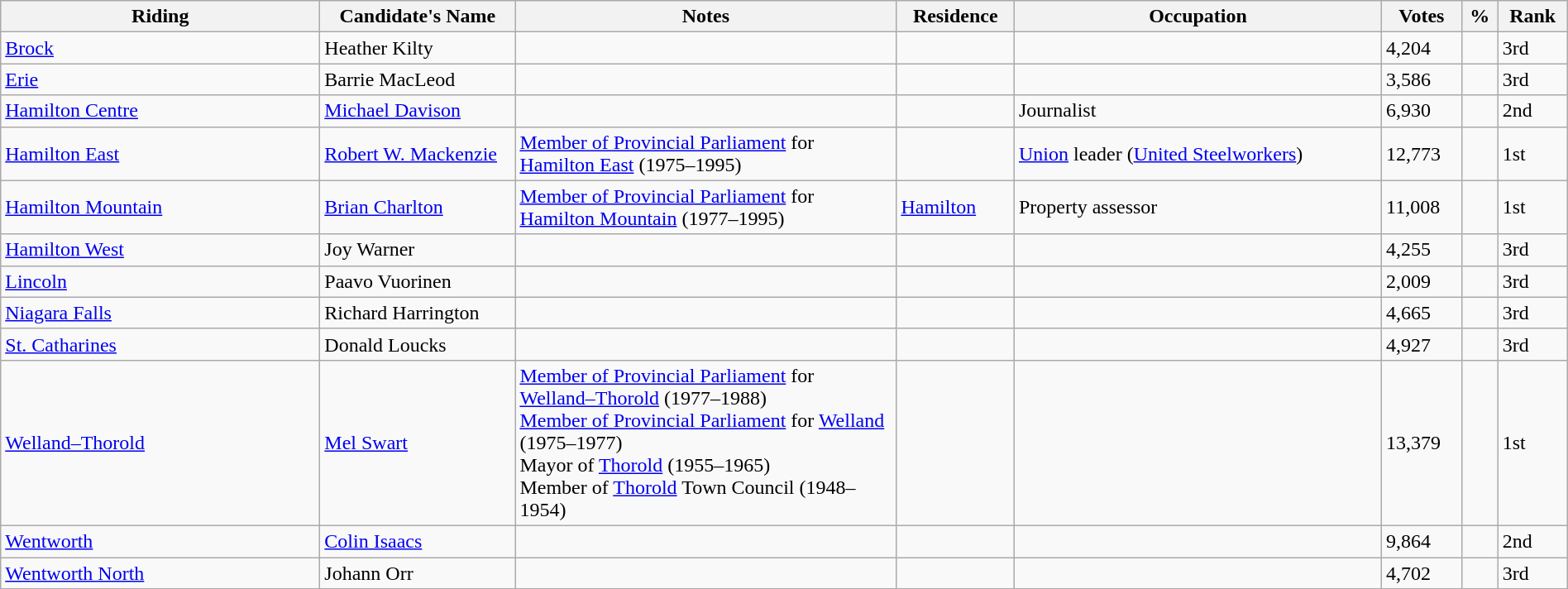<table class="wikitable sortable" width="100%">
<tr>
<th style="width:250px;">Riding<br></th>
<th style="width:150px;">Candidate's Name</th>
<th style="width:300px;">Notes</th>
<th>Residence</th>
<th>Occupation</th>
<th>Votes</th>
<th>%</th>
<th>Rank</th>
</tr>
<tr>
<td><a href='#'>Brock</a></td>
<td>Heather Kilty</td>
<td></td>
<td></td>
<td></td>
<td>4,204</td>
<td></td>
<td>3rd</td>
</tr>
<tr>
<td><a href='#'>Erie</a></td>
<td>Barrie MacLeod</td>
<td></td>
<td></td>
<td></td>
<td>3,586</td>
<td></td>
<td>3rd</td>
</tr>
<tr>
<td><a href='#'>Hamilton Centre</a></td>
<td><a href='#'>Michael Davison</a></td>
<td></td>
<td></td>
<td>Journalist</td>
<td>6,930</td>
<td></td>
<td>2nd</td>
</tr>
<tr>
<td><a href='#'>Hamilton East</a></td>
<td><a href='#'>Robert W. Mackenzie</a></td>
<td><a href='#'>Member of Provincial Parliament</a> for <a href='#'>Hamilton East</a> (1975–1995)</td>
<td></td>
<td><a href='#'>Union</a> leader (<a href='#'>United Steelworkers</a>)</td>
<td>12,773</td>
<td></td>
<td>1st</td>
</tr>
<tr>
<td><a href='#'>Hamilton Mountain</a></td>
<td><a href='#'>Brian Charlton</a></td>
<td><a href='#'>Member of Provincial Parliament</a> for <a href='#'>Hamilton Mountain</a> (1977–1995)</td>
<td><a href='#'>Hamilton</a></td>
<td>Property assessor</td>
<td>11,008</td>
<td></td>
<td>1st</td>
</tr>
<tr>
<td><a href='#'>Hamilton West</a></td>
<td>Joy Warner</td>
<td></td>
<td></td>
<td></td>
<td>4,255</td>
<td></td>
<td>3rd</td>
</tr>
<tr>
<td><a href='#'>Lincoln</a></td>
<td>Paavo Vuorinen</td>
<td></td>
<td></td>
<td></td>
<td>2,009</td>
<td></td>
<td>3rd</td>
</tr>
<tr>
<td><a href='#'>Niagara Falls</a></td>
<td>Richard Harrington</td>
<td></td>
<td></td>
<td></td>
<td>4,665</td>
<td></td>
<td>3rd</td>
</tr>
<tr>
<td><a href='#'>St. Catharines</a></td>
<td>Donald Loucks</td>
<td></td>
<td></td>
<td></td>
<td>4,927</td>
<td></td>
<td>3rd</td>
</tr>
<tr>
<td><a href='#'>Welland–Thorold</a></td>
<td><a href='#'>Mel Swart</a></td>
<td><a href='#'>Member of Provincial Parliament</a> for <a href='#'>Welland–Thorold</a> (1977–1988) <br> <a href='#'>Member of Provincial Parliament</a> for <a href='#'>Welland</a> (1975–1977) <br> Mayor of <a href='#'>Thorold</a> (1955–1965) <br> Member of <a href='#'>Thorold</a> Town Council (1948–1954)</td>
<td></td>
<td></td>
<td>13,379</td>
<td></td>
<td>1st</td>
</tr>
<tr>
<td><a href='#'>Wentworth</a></td>
<td><a href='#'>Colin Isaacs</a></td>
<td></td>
<td></td>
<td></td>
<td>9,864</td>
<td></td>
<td>2nd</td>
</tr>
<tr>
<td><a href='#'>Wentworth North</a></td>
<td>Johann Orr</td>
<td></td>
<td></td>
<td></td>
<td>4,702</td>
<td></td>
<td>3rd</td>
</tr>
</table>
